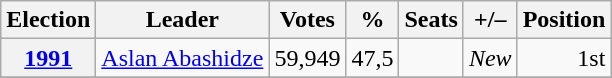<table class="wikitable" style="text-align: right;">
<tr>
<th>Election</th>
<th>Leader</th>
<th>Votes</th>
<th>%</th>
<th>Seats</th>
<th>+/–</th>
<th>Position</th>
</tr>
<tr>
<th><a href='#'>1991</a></th>
<td align="left"><a href='#'>Aslan Abashidze</a></td>
<td>59,949</td>
<td>47,5</td>
<td></td>
<td><em>New</em></td>
<td>1st</td>
</tr>
<tr>
</tr>
</table>
